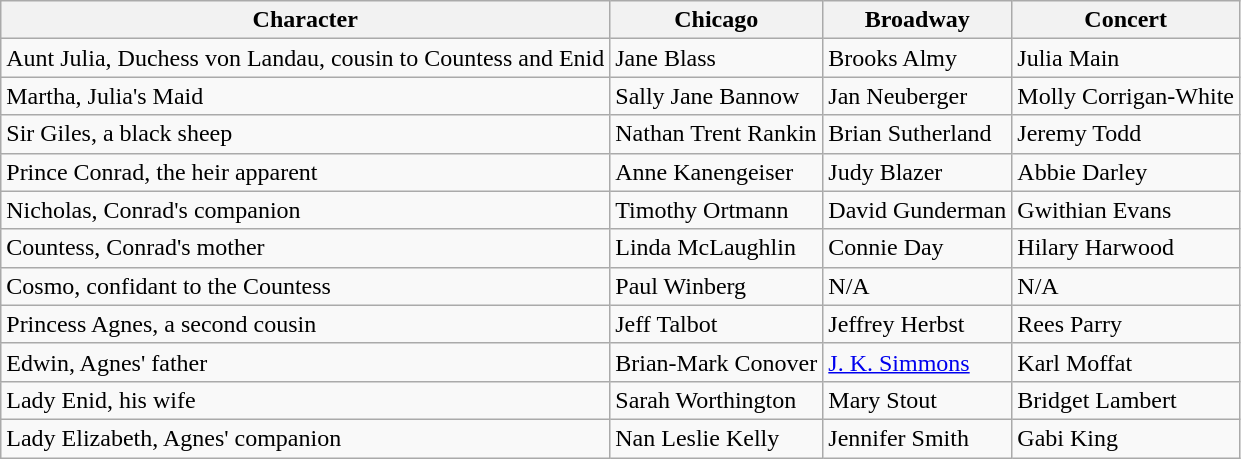<table class="wikitable">
<tr>
<th>Character</th>
<th>Chicago</th>
<th>Broadway</th>
<th>Concert</th>
</tr>
<tr>
<td>Aunt Julia, Duchess von Landau, cousin to Countess and Enid</td>
<td>Jane Blass</td>
<td>Brooks Almy</td>
<td>Julia Main</td>
</tr>
<tr>
<td>Martha, Julia's Maid</td>
<td>Sally Jane Bannow</td>
<td>Jan Neuberger</td>
<td>Molly Corrigan-White</td>
</tr>
<tr>
<td>Sir Giles, a black sheep</td>
<td>Nathan Trent Rankin</td>
<td>Brian Sutherland</td>
<td>Jeremy Todd</td>
</tr>
<tr>
<td>Prince Conrad, the heir apparent</td>
<td>Anne Kanengeiser</td>
<td>Judy Blazer</td>
<td>Abbie Darley</td>
</tr>
<tr>
<td>Nicholas, Conrad's companion</td>
<td>Timothy Ortmann</td>
<td>David Gunderman</td>
<td>Gwithian Evans</td>
</tr>
<tr>
<td>Countess, Conrad's mother</td>
<td>Linda McLaughlin</td>
<td>Connie Day</td>
<td>Hilary Harwood</td>
</tr>
<tr>
<td>Cosmo, confidant to the Countess</td>
<td>Paul Winberg</td>
<td>N/A</td>
<td>N/A</td>
</tr>
<tr>
<td>Princess Agnes, a second cousin</td>
<td>Jeff Talbot</td>
<td>Jeffrey Herbst</td>
<td>Rees Parry</td>
</tr>
<tr>
<td>Edwin, Agnes' father</td>
<td>Brian-Mark Conover</td>
<td><a href='#'>J. K. Simmons</a></td>
<td>Karl Moffat</td>
</tr>
<tr>
<td>Lady Enid, his wife</td>
<td>Sarah Worthington</td>
<td>Mary Stout</td>
<td>Bridget Lambert</td>
</tr>
<tr>
<td>Lady Elizabeth, Agnes' companion</td>
<td>Nan Leslie Kelly</td>
<td>Jennifer Smith</td>
<td>Gabi King</td>
</tr>
</table>
